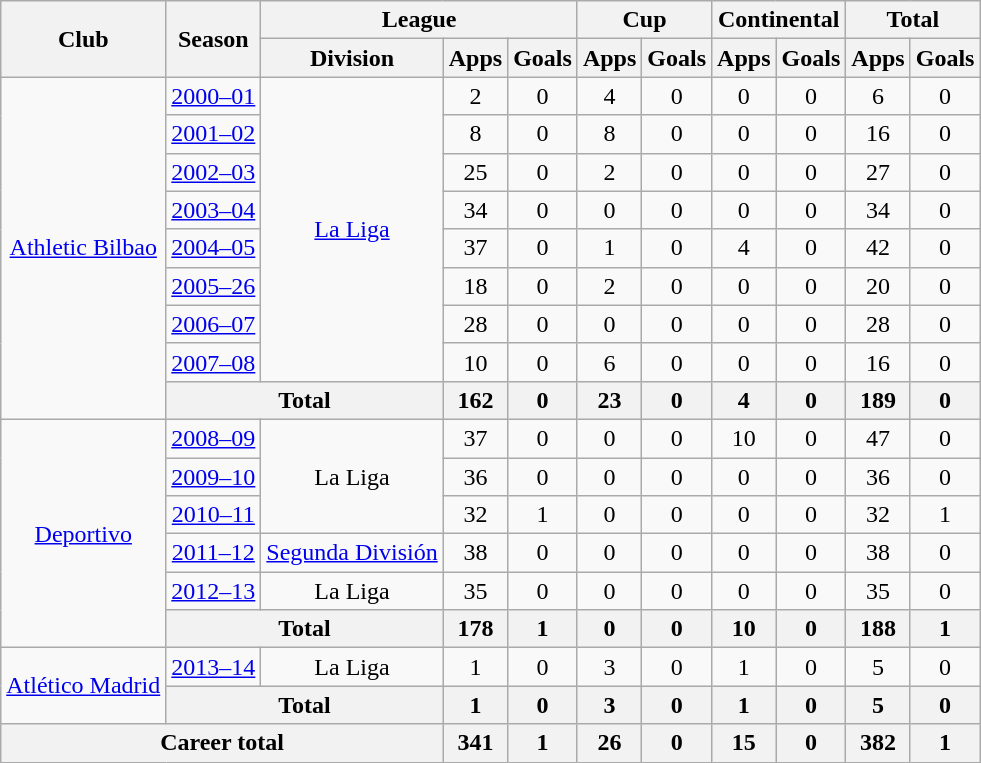<table class="wikitable" style="text-align: center;">
<tr>
<th rowspan="2">Club</th>
<th rowspan="2">Season</th>
<th colspan="3">League</th>
<th colspan="2">Cup</th>
<th colspan="2">Continental</th>
<th colspan="2">Total</th>
</tr>
<tr>
<th>Division</th>
<th>Apps</th>
<th>Goals</th>
<th>Apps</th>
<th>Goals</th>
<th>Apps</th>
<th>Goals</th>
<th>Apps</th>
<th>Goals</th>
</tr>
<tr>
<td rowspan="9" valign="center"><a href='#'>Athletic Bilbao</a></td>
<td><a href='#'>2000–01</a></td>
<td rowspan="8"><a href='#'>La Liga</a></td>
<td>2</td>
<td>0</td>
<td>4</td>
<td>0</td>
<td>0</td>
<td>0</td>
<td>6</td>
<td>0</td>
</tr>
<tr>
<td><a href='#'>2001–02</a></td>
<td>8</td>
<td>0</td>
<td>8</td>
<td>0</td>
<td>0</td>
<td>0</td>
<td>16</td>
<td>0</td>
</tr>
<tr>
<td><a href='#'>2002–03</a></td>
<td>25</td>
<td>0</td>
<td>2</td>
<td>0</td>
<td>0</td>
<td>0</td>
<td>27</td>
<td>0</td>
</tr>
<tr>
<td><a href='#'>2003–04</a></td>
<td>34</td>
<td>0</td>
<td>0</td>
<td>0</td>
<td>0</td>
<td>0</td>
<td>34</td>
<td>0</td>
</tr>
<tr>
<td><a href='#'>2004–05</a></td>
<td>37</td>
<td>0</td>
<td>1</td>
<td>0</td>
<td>4</td>
<td>0</td>
<td>42</td>
<td>0</td>
</tr>
<tr>
<td><a href='#'>2005–26</a></td>
<td>18</td>
<td>0</td>
<td>2</td>
<td>0</td>
<td>0</td>
<td>0</td>
<td>20</td>
<td>0</td>
</tr>
<tr>
<td><a href='#'>2006–07</a></td>
<td>28</td>
<td>0</td>
<td>0</td>
<td>0</td>
<td>0</td>
<td>0</td>
<td>28</td>
<td>0</td>
</tr>
<tr>
<td><a href='#'>2007–08</a></td>
<td>10</td>
<td>0</td>
<td>6</td>
<td>0</td>
<td>0</td>
<td>0</td>
<td>16</td>
<td>0</td>
</tr>
<tr>
<th colspan="2">Total</th>
<th>162</th>
<th>0</th>
<th>23</th>
<th>0</th>
<th>4</th>
<th>0</th>
<th>189</th>
<th>0</th>
</tr>
<tr>
<td rowspan="6" valign="center"><a href='#'>Deportivo</a></td>
<td><a href='#'>2008–09</a></td>
<td rowspan="3">La Liga</td>
<td>37</td>
<td>0</td>
<td>0</td>
<td>0</td>
<td>10</td>
<td>0</td>
<td>47</td>
<td>0</td>
</tr>
<tr>
<td><a href='#'>2009–10</a></td>
<td>36</td>
<td>0</td>
<td>0</td>
<td>0</td>
<td>0</td>
<td>0</td>
<td>36</td>
<td>0</td>
</tr>
<tr>
<td><a href='#'>2010–11</a></td>
<td>32</td>
<td>1</td>
<td>0</td>
<td>0</td>
<td>0</td>
<td>0</td>
<td>32</td>
<td>1</td>
</tr>
<tr>
<td><a href='#'>2011–12</a></td>
<td><a href='#'>Segunda División</a></td>
<td>38</td>
<td>0</td>
<td>0</td>
<td>0</td>
<td>0</td>
<td>0</td>
<td>38</td>
<td>0</td>
</tr>
<tr>
<td><a href='#'>2012–13</a></td>
<td>La Liga</td>
<td>35</td>
<td>0</td>
<td>0</td>
<td>0</td>
<td>0</td>
<td>0</td>
<td>35</td>
<td>0</td>
</tr>
<tr>
<th colspan="2">Total</th>
<th>178</th>
<th>1</th>
<th>0</th>
<th>0</th>
<th>10</th>
<th>0</th>
<th>188</th>
<th>1</th>
</tr>
<tr>
<td rowspan="2" valign="center"><a href='#'>Atlético Madrid</a></td>
<td><a href='#'>2013–14</a></td>
<td>La Liga</td>
<td>1</td>
<td>0</td>
<td>3</td>
<td>0</td>
<td>1</td>
<td>0</td>
<td>5</td>
<td>0</td>
</tr>
<tr>
<th colspan="2">Total</th>
<th>1</th>
<th>0</th>
<th>3</th>
<th>0</th>
<th>1</th>
<th>0</th>
<th>5</th>
<th>0</th>
</tr>
<tr>
<th colspan="3">Career total</th>
<th>341</th>
<th>1</th>
<th>26</th>
<th>0</th>
<th>15</th>
<th>0</th>
<th>382</th>
<th>1</th>
</tr>
</table>
